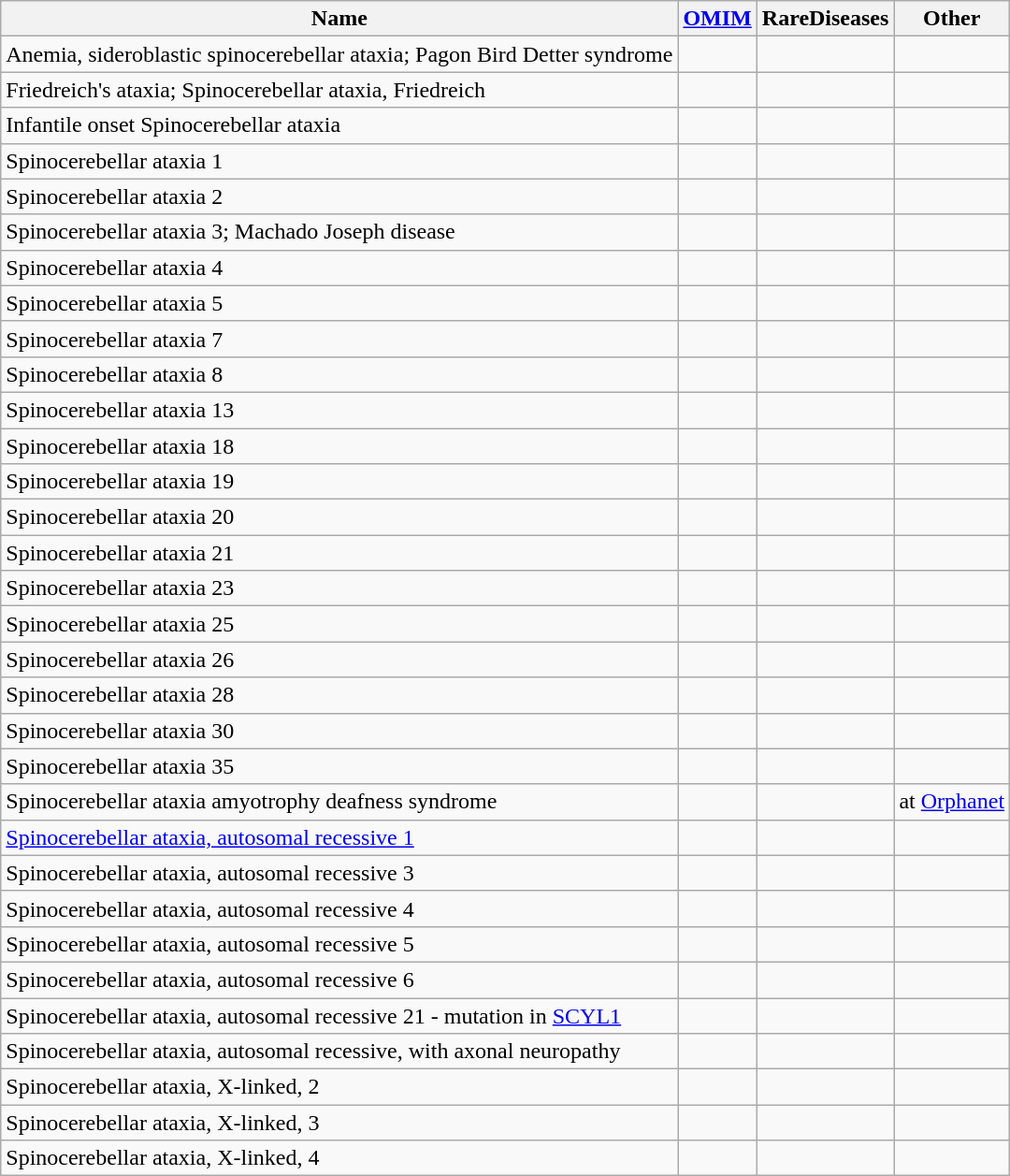<table class="wikitable">
<tr>
<th>Name</th>
<th><a href='#'>OMIM</a></th>
<th>RareDiseases</th>
<th>Other</th>
</tr>
<tr>
<td>Anemia, sideroblastic spinocerebellar ataxia; Pagon Bird Detter syndrome</td>
<td></td>
<td></td>
<td></td>
</tr>
<tr>
<td>Friedreich's ataxia; Spinocerebellar ataxia, Friedreich</td>
<td></td>
<td></td>
<td></td>
</tr>
<tr>
<td>Infantile onset Spinocerebellar ataxia</td>
<td></td>
<td></td>
<td></td>
</tr>
<tr>
<td>Spinocerebellar ataxia 1</td>
<td></td>
<td></td>
<td></td>
</tr>
<tr>
<td>Spinocerebellar ataxia 2</td>
<td></td>
<td></td>
<td></td>
</tr>
<tr>
<td>Spinocerebellar ataxia 3; Machado Joseph disease</td>
<td></td>
<td></td>
<td></td>
</tr>
<tr>
<td>Spinocerebellar ataxia 4</td>
<td></td>
<td></td>
<td></td>
</tr>
<tr>
<td>Spinocerebellar ataxia 5</td>
<td></td>
<td></td>
<td></td>
</tr>
<tr>
<td>Spinocerebellar ataxia 7</td>
<td></td>
<td></td>
<td></td>
</tr>
<tr>
<td>Spinocerebellar ataxia 8</td>
<td></td>
<td></td>
<td></td>
</tr>
<tr>
<td>Spinocerebellar ataxia 13</td>
<td></td>
<td></td>
<td></td>
</tr>
<tr>
<td>Spinocerebellar ataxia 18</td>
<td></td>
<td></td>
<td></td>
</tr>
<tr>
<td>Spinocerebellar ataxia 19</td>
<td></td>
<td></td>
<td></td>
</tr>
<tr>
<td>Spinocerebellar ataxia 20</td>
<td></td>
<td></td>
<td></td>
</tr>
<tr>
<td>Spinocerebellar ataxia 21</td>
<td></td>
<td></td>
<td></td>
</tr>
<tr>
<td>Spinocerebellar ataxia 23</td>
<td></td>
<td></td>
<td></td>
</tr>
<tr>
<td>Spinocerebellar ataxia 25</td>
<td></td>
<td></td>
<td></td>
</tr>
<tr>
<td>Spinocerebellar ataxia 26</td>
<td></td>
<td></td>
<td></td>
</tr>
<tr>
<td>Spinocerebellar ataxia 28</td>
<td></td>
<td></td>
<td></td>
</tr>
<tr>
<td>Spinocerebellar ataxia 30</td>
<td></td>
<td></td>
<td></td>
</tr>
<tr>
<td>Spinocerebellar ataxia 35</td>
<td></td>
<td></td>
<td></td>
</tr>
<tr>
<td>Spinocerebellar ataxia amyotrophy deafness syndrome</td>
<td></td>
<td></td>
<td> at <a href='#'>Orphanet</a></td>
</tr>
<tr>
<td><a href='#'>Spinocerebellar ataxia, autosomal recessive 1</a></td>
<td></td>
<td></td>
<td></td>
</tr>
<tr>
<td>Spinocerebellar ataxia, autosomal recessive 3</td>
<td></td>
<td></td>
<td></td>
</tr>
<tr>
<td>Spinocerebellar ataxia, autosomal recessive 4</td>
<td></td>
<td></td>
<td></td>
</tr>
<tr>
<td>Spinocerebellar ataxia, autosomal recessive 5</td>
<td></td>
<td></td>
<td></td>
</tr>
<tr>
<td>Spinocerebellar ataxia, autosomal recessive 6</td>
<td></td>
<td></td>
<td></td>
</tr>
<tr>
<td>Spinocerebellar ataxia, autosomal recessive 21 - mutation in <a href='#'>SCYL1</a></td>
<td></td>
<td></td>
<td></td>
</tr>
<tr>
<td>Spinocerebellar ataxia, autosomal recessive, with axonal neuropathy</td>
<td></td>
<td></td>
<td></td>
</tr>
<tr>
<td>Spinocerebellar ataxia, X-linked, 2</td>
<td></td>
<td></td>
<td></td>
</tr>
<tr>
<td>Spinocerebellar ataxia, X-linked, 3</td>
<td></td>
<td></td>
<td></td>
</tr>
<tr>
<td>Spinocerebellar ataxia, X-linked, 4</td>
<td></td>
<td></td>
<td></td>
</tr>
</table>
